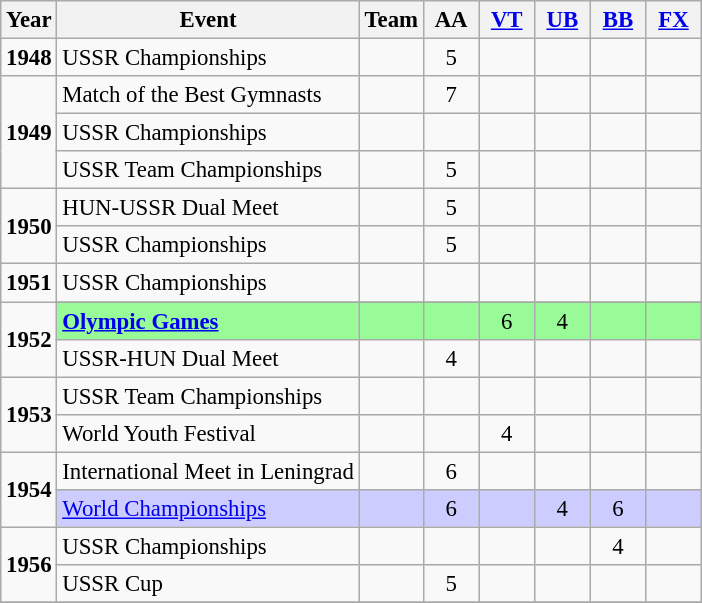<table class="wikitable" style="text-align:center; font-size:95%;">
<tr>
<th align=center>Year</th>
<th align=center>Event</th>
<th style="width:30px;">Team</th>
<th style="width:30px;">AA</th>
<th style="width:30px;"><a href='#'>VT</a></th>
<th style="width:30px;"><a href='#'>UB</a></th>
<th style="width:30px;"><a href='#'>BB</a></th>
<th style="width:30px;"><a href='#'>FX</a></th>
</tr>
<tr>
<td rowspan="1"><strong>1948</strong></td>
<td align=left>USSR Championships</td>
<td></td>
<td>5</td>
<td></td>
<td></td>
<td></td>
<td></td>
</tr>
<tr>
<td rowspan="3"><strong>1949</strong></td>
<td align=left>Match of the Best Gymnasts</td>
<td></td>
<td>7</td>
<td></td>
<td></td>
<td></td>
<td></td>
</tr>
<tr>
<td align=left>USSR Championships</td>
<td></td>
<td></td>
<td></td>
<td></td>
<td></td>
<td></td>
</tr>
<tr>
<td align=left>USSR Team Championships</td>
<td></td>
<td>5</td>
<td></td>
<td></td>
<td></td>
<td></td>
</tr>
<tr>
<td rowspan="2"><strong>1950</strong></td>
<td align=left>HUN-USSR Dual Meet</td>
<td></td>
<td>5</td>
<td></td>
<td></td>
<td></td>
<td></td>
</tr>
<tr>
<td align=left>USSR Championships</td>
<td></td>
<td>5</td>
<td></td>
<td></td>
<td></td>
<td></td>
</tr>
<tr>
<td rowspan="1"><strong>1951</strong></td>
<td align=left>USSR Championships</td>
<td></td>
<td></td>
<td></td>
<td></td>
<td></td>
<td></td>
</tr>
<tr>
<td rowspan="3"><strong>1952</strong></td>
</tr>
<tr bgcolor=98FB98>
<td align=left><strong><a href='#'>Olympic Games</a></strong></td>
<td></td>
<td></td>
<td>6</td>
<td>4</td>
<td></td>
<td></td>
</tr>
<tr>
<td align=left>USSR-HUN Dual Meet</td>
<td></td>
<td>4</td>
<td></td>
<td></td>
<td></td>
<td></td>
</tr>
<tr>
<td rowspan="2"><strong>1953</strong></td>
<td align=left>USSR Team Championships</td>
<td></td>
<td></td>
<td></td>
<td></td>
<td></td>
<td></td>
</tr>
<tr>
<td align=left>World Youth Festival</td>
<td></td>
<td></td>
<td>4</td>
<td></td>
<td></td>
<td></td>
</tr>
<tr>
<td rowspan="2"><strong>1954</strong></td>
<td align=left>International Meet in Leningrad</td>
<td></td>
<td>6</td>
<td></td>
<td></td>
<td></td>
<td></td>
</tr>
<tr bgcolor=#CCCCFF>
<td align=left><a href='#'>World Championships</a></td>
<td></td>
<td>6</td>
<td></td>
<td>4</td>
<td>6</td>
<td></td>
</tr>
<tr>
<td rowspan="2"><strong>1956</strong></td>
<td align=left>USSR Championships</td>
<td></td>
<td></td>
<td></td>
<td></td>
<td>4</td>
<td></td>
</tr>
<tr>
<td align=left>USSR Cup</td>
<td></td>
<td>5</td>
<td></td>
<td></td>
<td></td>
<td></td>
</tr>
<tr>
</tr>
</table>
